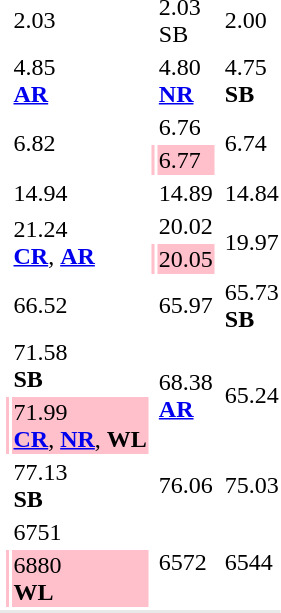<table>
<tr>
<td></td>
<td></td>
<td>2.03</td>
<td></td>
<td>2.03 <br> SB</td>
<td></td>
<td>2.00</td>
</tr>
<tr>
<td></td>
<td></td>
<td>4.85<br><strong><a href='#'>AR</a></strong></td>
<td></td>
<td>4.80<br><strong><a href='#'>NR</a></strong></td>
<td></td>
<td>4.75<br><strong>SB</strong></td>
</tr>
<tr>
<td rowspan=2></td>
<td rowspan=2></td>
<td rowspan=2>6.82</td>
<td></td>
<td>6.76</td>
<td rowspan=2></td>
<td rowspan=2>6.74</td>
</tr>
<tr bgcolor=pink>
<td></td>
<td>6.77</td>
</tr>
<tr>
<td></td>
<td></td>
<td>14.94</td>
<td></td>
<td>14.89</td>
<td></td>
<td>14.84</td>
</tr>
<tr>
<td rowspan=2></td>
<td rowspan=2></td>
<td rowspan=2>21.24<br><strong><a href='#'>CR</a></strong>, <strong><a href='#'>AR</a></strong></td>
<td></td>
<td>20.02</td>
<td rowspan=2></td>
<td rowspan=2>19.97</td>
</tr>
<tr bgcolor=pink>
<td></td>
<td>20.05</td>
</tr>
<tr>
<td></td>
<td></td>
<td>66.52</td>
<td></td>
<td>65.97</td>
<td></td>
<td>65.73<br><strong>SB</strong></td>
</tr>
<tr>
<td rowspan=2> </td>
<td></td>
<td>71.58<br><strong>SB</strong></td>
<td rowspan=2></td>
<td rowspan=2>68.38<br><strong><a href='#'>AR</a></strong></td>
<td rowspan=2></td>
<td rowspan=2>65.24</td>
</tr>
<tr bgcolor=pink>
<td></td>
<td>71.99<br><strong><a href='#'>CR</a></strong>, <strong><a href='#'>NR</a></strong>, <strong>WL</strong></td>
</tr>
<tr>
<td></td>
<td></td>
<td>77.13<br><strong>SB</strong></td>
<td></td>
<td>76.06</td>
<td></td>
<td>75.03</td>
</tr>
<tr>
<td rowspan=2></td>
<td></td>
<td>6751</td>
<td rowspan=2></td>
<td rowspan=2>6572</td>
<td rowspan=2></td>
<td rowspan=2>6544</td>
</tr>
<tr bgcolor=pink>
<td></td>
<td>6880<br><strong>WL</strong></td>
</tr>
<tr style="background:#e8e8e8;">
<td colspan=7></td>
</tr>
</table>
